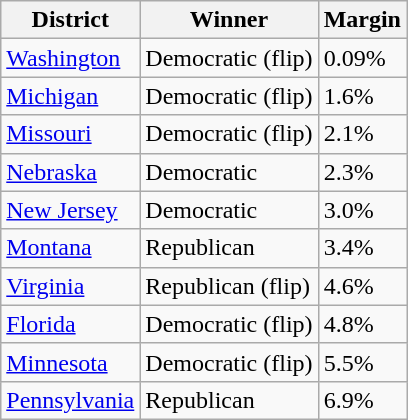<table class="wikitable sortable">
<tr>
<th>District</th>
<th>Winner</th>
<th>Margin</th>
</tr>
<tr>
<td><a href='#'>Washington</a></td>
<td data-sort-value=-1 >Democratic (flip)</td>
<td>0.09%</td>
</tr>
<tr>
<td><a href='#'>Michigan</a></td>
<td data-sort-value=-1 >Democratic (flip)</td>
<td>1.6%</td>
</tr>
<tr>
<td><a href='#'>Missouri</a></td>
<td data-sort-value=0.5 >Democratic (flip)</td>
<td>2.1%</td>
</tr>
<tr>
<td><a href='#'>Nebraska</a></td>
<td data-sort-value=0.5 >Democratic</td>
<td>2.3%</td>
</tr>
<tr>
<td><a href='#'>New Jersey</a></td>
<td data-sort-value=0.5 >Democratic</td>
<td>3.0%</td>
</tr>
<tr>
<td><a href='#'>Montana</a></td>
<td data-sort-value=0.5 >Republican</td>
<td>3.4%</td>
</tr>
<tr>
<td><a href='#'>Virginia</a></td>
<td data-sort-value=0.5 >Republican (flip)</td>
<td>4.6%</td>
</tr>
<tr>
<td><a href='#'>Florida</a></td>
<td data-sort-value=0.5 >Democratic (flip)</td>
<td>4.8%</td>
</tr>
<tr>
<td><a href='#'>Minnesota</a></td>
<td data-sort-value=0.5 >Democratic (flip)</td>
<td>5.5%</td>
</tr>
<tr>
<td><a href='#'>Pennsylvania</a></td>
<td data-sort-value=0.5 >Republican</td>
<td>6.9%</td>
</tr>
</table>
